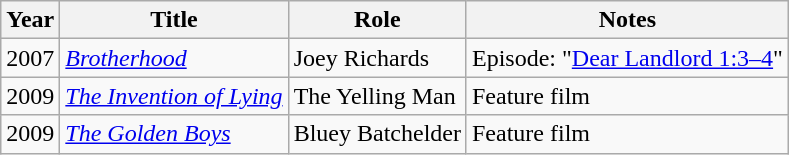<table class="wikitable">
<tr>
<th>Year</th>
<th>Title</th>
<th>Role</th>
<th>Notes</th>
</tr>
<tr>
<td>2007</td>
<td><em><a href='#'>Brotherhood</a></em></td>
<td>Joey Richards</td>
<td>Episode: "<a href='#'>Dear Landlord 1:3–4</a>"</td>
</tr>
<tr>
<td>2009</td>
<td><em><a href='#'>The Invention of Lying</a></em></td>
<td>The Yelling Man</td>
<td>Feature film</td>
</tr>
<tr>
<td>2009</td>
<td><em><a href='#'>The Golden Boys</a></em></td>
<td>Bluey Batchelder</td>
<td>Feature film</td>
</tr>
</table>
